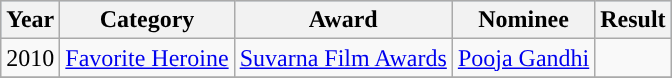<table class="wikitable">
<tr style="background:#B0C4DE;">
<th scope="col">Year</th>
<th scope="col">Category</th>
<th scope="col">Award</th>
<th scope="col">Nominee</th>
<th scope="col">Result</th>
</tr>
<tr>
<td>2010</td>
<td><a href='#'>Favorite Heroine</a></td>
<td><a href='#'>Suvarna Film Awards</a></td>
<td><a href='#'>Pooja Gandhi</a></td>
<td></td>
</tr>
<tr>
</tr>
</table>
